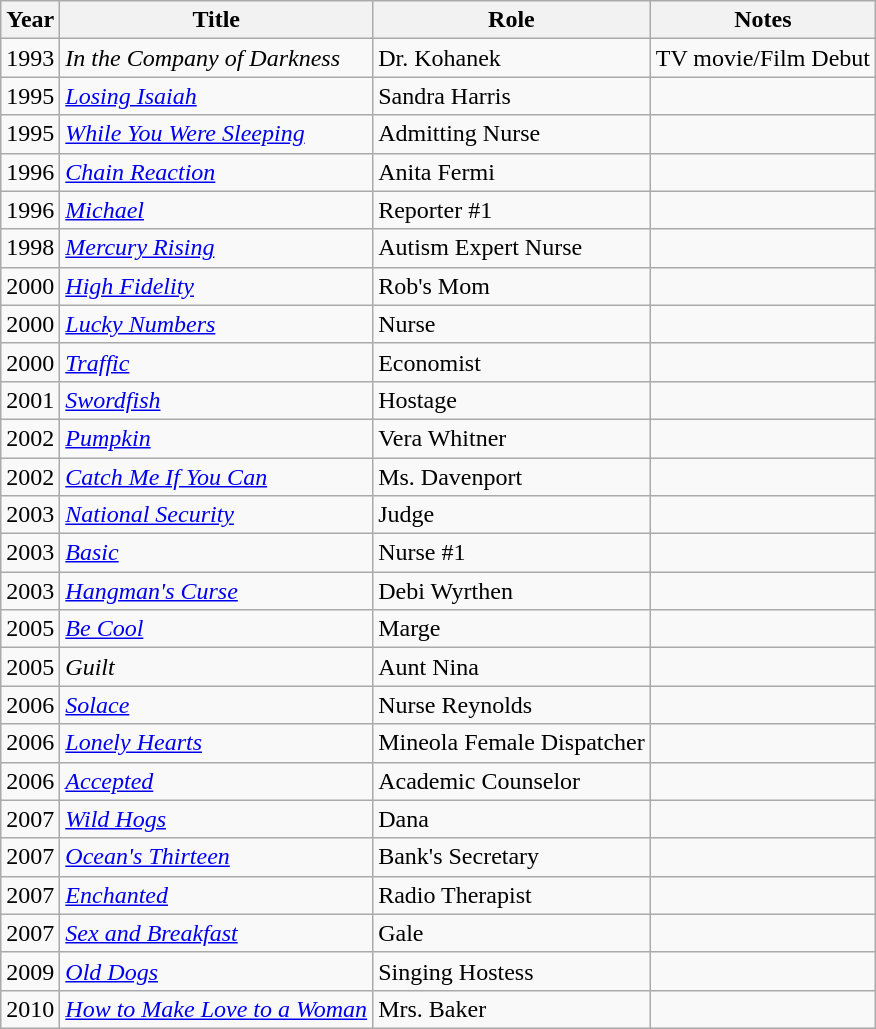<table class="wikitable sortable">
<tr>
<th>Year</th>
<th>Title</th>
<th>Role</th>
<th class="unsortable">Notes</th>
</tr>
<tr>
<td>1993</td>
<td><em>In the Company of Darkness</em></td>
<td>Dr. Kohanek</td>
<td>TV movie/Film Debut</td>
</tr>
<tr>
<td>1995</td>
<td><em><a href='#'>Losing Isaiah</a></em></td>
<td>Sandra Harris</td>
<td></td>
</tr>
<tr>
<td>1995</td>
<td><em><a href='#'>While You Were Sleeping</a></em></td>
<td>Admitting Nurse</td>
<td></td>
</tr>
<tr>
<td>1996</td>
<td><em><a href='#'>Chain Reaction</a></em></td>
<td>Anita Fermi</td>
<td></td>
</tr>
<tr>
<td>1996</td>
<td><em><a href='#'>Michael</a></em></td>
<td>Reporter #1</td>
<td></td>
</tr>
<tr>
<td>1998</td>
<td><em><a href='#'>Mercury Rising</a></em></td>
<td>Autism Expert Nurse</td>
<td></td>
</tr>
<tr>
<td>2000</td>
<td><em><a href='#'>High Fidelity</a></em></td>
<td>Rob's Mom</td>
<td></td>
</tr>
<tr>
<td>2000</td>
<td><em><a href='#'>Lucky Numbers</a></em></td>
<td>Nurse</td>
<td></td>
</tr>
<tr>
<td>2000</td>
<td><em><a href='#'>Traffic</a></em></td>
<td>Economist</td>
<td></td>
</tr>
<tr>
<td>2001</td>
<td><em><a href='#'>Swordfish</a></em></td>
<td>Hostage</td>
<td></td>
</tr>
<tr>
<td>2002</td>
<td><em><a href='#'>Pumpkin</a></em></td>
<td>Vera Whitner</td>
<td></td>
</tr>
<tr>
<td>2002</td>
<td><em><a href='#'>Catch Me If You Can</a></em></td>
<td>Ms. Davenport</td>
<td></td>
</tr>
<tr>
<td>2003</td>
<td><em><a href='#'>National Security</a></em></td>
<td>Judge</td>
<td></td>
</tr>
<tr>
<td>2003</td>
<td><em><a href='#'>Basic</a></em></td>
<td>Nurse #1</td>
<td></td>
</tr>
<tr>
<td>2003</td>
<td><em><a href='#'>Hangman's Curse</a></em></td>
<td>Debi Wyrthen</td>
<td></td>
</tr>
<tr>
<td>2005</td>
<td><em><a href='#'>Be Cool</a></em></td>
<td>Marge</td>
<td></td>
</tr>
<tr>
<td>2005</td>
<td><em>Guilt</em></td>
<td>Aunt Nina</td>
<td></td>
</tr>
<tr>
<td>2006</td>
<td><em><a href='#'>Solace</a></em></td>
<td>Nurse Reynolds</td>
<td></td>
</tr>
<tr>
<td>2006</td>
<td><em><a href='#'>Lonely Hearts</a></em></td>
<td>Mineola Female Dispatcher</td>
<td></td>
</tr>
<tr>
<td>2006</td>
<td><em><a href='#'>Accepted</a></em></td>
<td>Academic Counselor</td>
<td></td>
</tr>
<tr>
<td>2007</td>
<td><em><a href='#'>Wild Hogs</a></em></td>
<td>Dana</td>
<td></td>
</tr>
<tr>
<td>2007</td>
<td><em><a href='#'>Ocean's Thirteen</a></em></td>
<td>Bank's Secretary</td>
<td></td>
</tr>
<tr>
<td>2007</td>
<td><em><a href='#'>Enchanted</a></em></td>
<td>Radio Therapist</td>
<td></td>
</tr>
<tr>
<td>2007</td>
<td><em><a href='#'>Sex and Breakfast</a></em></td>
<td>Gale</td>
<td></td>
</tr>
<tr>
<td>2009</td>
<td><em><a href='#'>Old Dogs</a></em></td>
<td>Singing Hostess</td>
<td></td>
</tr>
<tr>
<td>2010</td>
<td><em><a href='#'>How to Make Love to a Woman</a></em></td>
<td>Mrs. Baker</td>
<td></td>
</tr>
</table>
